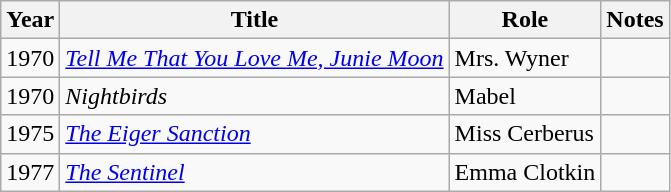<table class="wikitable">
<tr>
<th>Year</th>
<th>Title</th>
<th>Role</th>
<th>Notes</th>
</tr>
<tr>
<td>1970</td>
<td><em><a href='#'>Tell Me That You Love Me, Junie Moon</a></em></td>
<td>Mrs. Wyner</td>
<td></td>
</tr>
<tr>
<td>1970</td>
<td><em>Nightbirds</em></td>
<td>Mabel</td>
<td></td>
</tr>
<tr>
<td>1975</td>
<td><em><a href='#'>The Eiger Sanction</a></em></td>
<td>Miss Cerberus</td>
<td></td>
</tr>
<tr>
<td>1977</td>
<td><em><a href='#'>The Sentinel</a></em></td>
<td>Emma Clotkin</td>
<td></td>
</tr>
</table>
